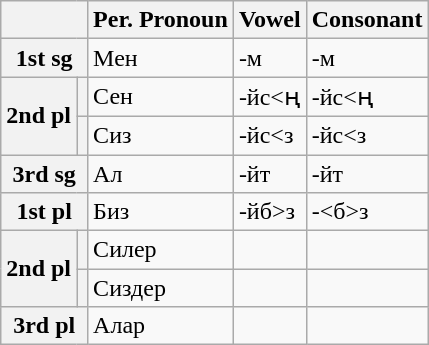<table class="wikitable">
<tr>
<th colspan="2"></th>
<th>Per. Pronoun</th>
<th>Vowel</th>
<th>Consonant</th>
</tr>
<tr>
<th colspan="2">1st sg</th>
<td>Мен</td>
<td>-м</td>
<td>-м</td>
</tr>
<tr>
<th rowspan="2">2nd pl</th>
<th></th>
<td>Сен</td>
<td>-йс<ң</td>
<td>-йс<ң</td>
</tr>
<tr>
<th></th>
<td>Сиз</td>
<td>-йс<з</td>
<td>-йс<з</td>
</tr>
<tr>
<th colspan="2">3rd sg</th>
<td>Ал</td>
<td>-йт</td>
<td>-йт</td>
</tr>
<tr>
<th colspan="2">1st pl</th>
<td>Биз</td>
<td>-йб>з</td>
<td>-<б>з</td>
</tr>
<tr>
<th rowspan="2">2nd pl</th>
<th></th>
<td>Силер</td>
<td></td>
<td></td>
</tr>
<tr>
<th></th>
<td>Сиздер</td>
<td></td>
<td></td>
</tr>
<tr>
<th colspan="2">3rd pl</th>
<td>Алар</td>
<td></td>
<td></td>
</tr>
</table>
